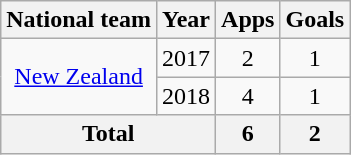<table class=wikitable style=text-align:center>
<tr>
<th>National team</th>
<th>Year</th>
<th>Apps</th>
<th>Goals</th>
</tr>
<tr>
<td rowspan="2"><a href='#'>New Zealand</a></td>
<td>2017</td>
<td>2</td>
<td>1</td>
</tr>
<tr>
<td>2018</td>
<td>4</td>
<td>1</td>
</tr>
<tr>
<th colspan="2">Total</th>
<th>6</th>
<th>2</th>
</tr>
</table>
